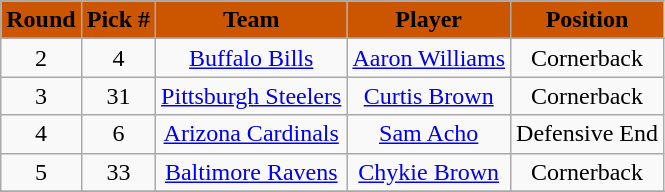<table class="wikitable" style="text-align:center">
<tr>
<td bgcolor="#cc5500"><strong><span>Round</span></strong></td>
<td bgcolor="#cc5500"><strong><span>Pick #</span></strong></td>
<td bgcolor="#cc5500"><strong><span>Team</span></strong></td>
<td bgcolor="#cc5500"><strong><span>Player</span></strong></td>
<td bgcolor="#cc5500"><strong><span>Position</span></strong></td>
</tr>
<tr align="center">
</tr>
<tr>
<td>2</td>
<td align=center>4</td>
<td><a href='#'>Buffalo Bills</a></td>
<td><a href='#'>Aaron Williams</a></td>
<td>Cornerback</td>
</tr>
<tr>
<td>3</td>
<td align=center>31</td>
<td><a href='#'>Pittsburgh Steelers</a></td>
<td><a href='#'>Curtis Brown</a></td>
<td>Cornerback</td>
</tr>
<tr>
<td>4</td>
<td align=center>6</td>
<td><a href='#'>Arizona Cardinals</a></td>
<td><a href='#'>Sam Acho</a></td>
<td>Defensive End</td>
</tr>
<tr>
<td>5</td>
<td align=center>33</td>
<td><a href='#'>Baltimore Ravens</a></td>
<td><a href='#'>Chykie Brown</a></td>
<td>Cornerback</td>
</tr>
<tr>
</tr>
</table>
